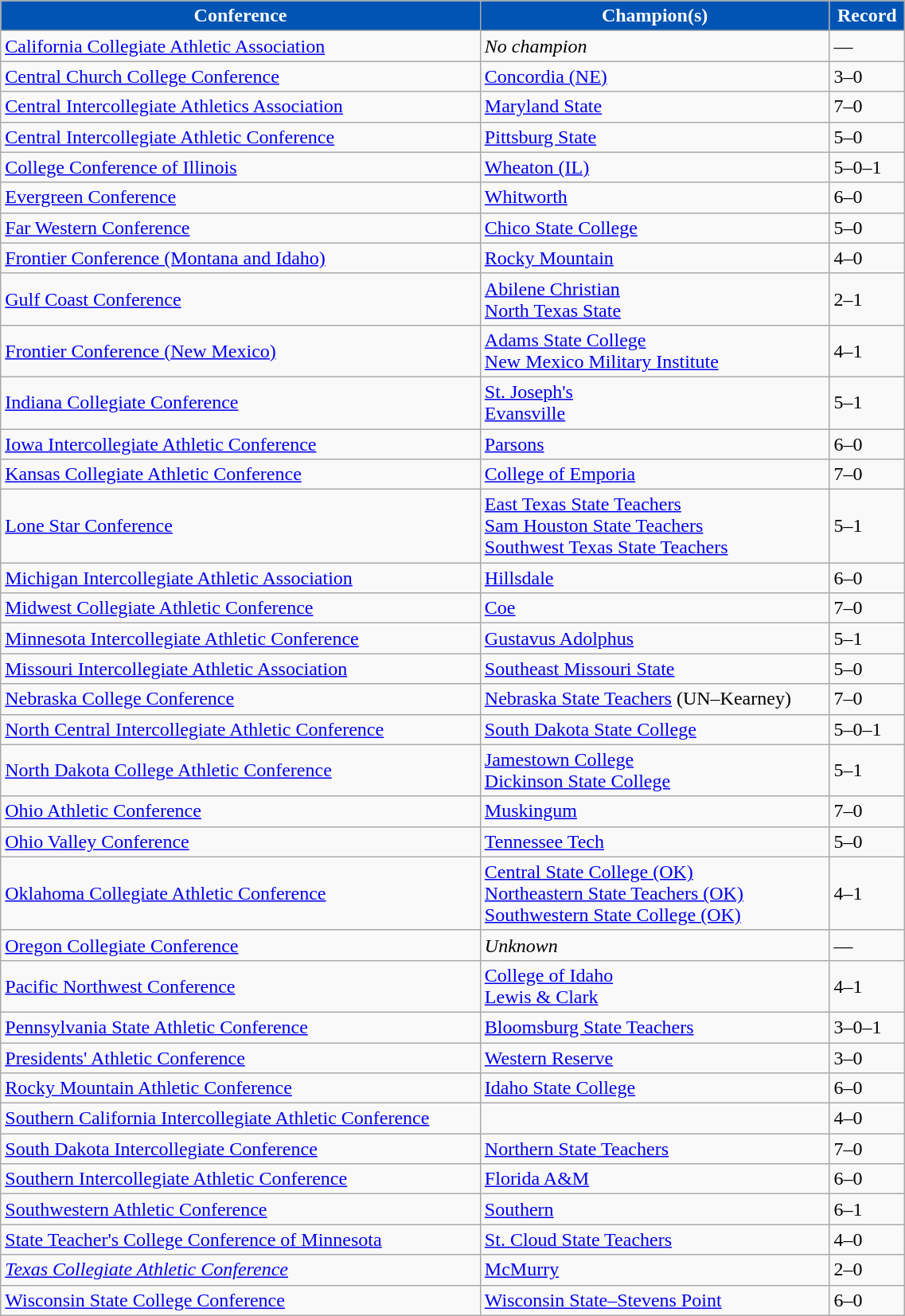<table class="wikitable" width="60%">
<tr>
<th style="background:#0054B3; color:#FFFFFF;">Conference</th>
<th style="background:#0054B3; color:#FFFFFF;">Champion(s)</th>
<th style="background:#0054B3; color:#FFFFFF;">Record</th>
</tr>
<tr align="left">
<td><a href='#'>California Collegiate Athletic Association</a></td>
<td><em>No champion</em></td>
<td>—</td>
</tr>
<tr align="left">
<td><a href='#'>Central Church College Conference</a></td>
<td><a href='#'>Concordia (NE)</a></td>
<td>3–0</td>
</tr>
<tr align="left"">
<td><a href='#'>Central Intercollegiate Athletics Association</a></td>
<td><a href='#'>Maryland State</a></td>
<td>7–0</td>
</tr>
<tr align="left">
<td><a href='#'>Central Intercollegiate Athletic Conference</a></td>
<td><a href='#'>Pittsburg State</a></td>
<td>5–0</td>
</tr>
<tr align="left">
<td><a href='#'>College Conference of Illinois</a></td>
<td><a href='#'>Wheaton (IL)</a></td>
<td>5–0–1</td>
</tr>
<tr align="left">
<td><a href='#'>Evergreen Conference</a></td>
<td><a href='#'>Whitworth</a></td>
<td>6–0</td>
</tr>
<tr align="left">
<td><a href='#'>Far Western Conference</a></td>
<td><a href='#'>Chico State College</a></td>
<td>5–0</td>
</tr>
<tr align="left">
<td><a href='#'>Frontier Conference (Montana and Idaho)</a></td>
<td><a href='#'>Rocky Mountain</a></td>
<td>4–0</td>
</tr>
<tr align="left">
<td><a href='#'>Gulf Coast Conference</a></td>
<td><a href='#'>Abilene Christian</a><br><a href='#'>North Texas State</a></td>
<td>2–1</td>
</tr>
<tr align="left">
<td><a href='#'>Frontier Conference (New Mexico)</a></td>
<td><a href='#'>Adams State College</a><br><a href='#'>New Mexico Military Institute</a></td>
<td>4–1</td>
</tr>
<tr align="left">
<td><a href='#'>Indiana Collegiate Conference</a></td>
<td><a href='#'>St. Joseph's</a><br><a href='#'>Evansville</a></td>
<td>5–1</td>
</tr>
<tr align="left">
<td><a href='#'>Iowa Intercollegiate Athletic Conference</a></td>
<td><a href='#'>Parsons</a></td>
<td>6–0</td>
</tr>
<tr align="left">
<td><a href='#'>Kansas Collegiate Athletic Conference</a></td>
<td><a href='#'>College of Emporia</a></td>
<td>7–0</td>
</tr>
<tr align="left">
<td><a href='#'>Lone Star Conference</a></td>
<td><a href='#'>East Texas State Teachers</a><br><a href='#'>Sam Houston State Teachers</a><br><a href='#'>Southwest Texas State Teachers</a></td>
<td>5–1</td>
</tr>
<tr align="left">
<td><a href='#'>Michigan Intercollegiate Athletic Association</a></td>
<td><a href='#'>Hillsdale</a></td>
<td>6–0</td>
</tr>
<tr align="left">
<td><a href='#'>Midwest Collegiate Athletic Conference</a></td>
<td><a href='#'>Coe</a></td>
<td>7–0</td>
</tr>
<tr align="left">
<td><a href='#'>Minnesota Intercollegiate Athletic Conference</a></td>
<td><a href='#'>Gustavus Adolphus</a></td>
<td>5–1</td>
</tr>
<tr align="left">
<td><a href='#'>Missouri Intercollegiate Athletic Association</a></td>
<td><a href='#'>Southeast Missouri State</a></td>
<td>5–0</td>
</tr>
<tr align="left">
<td><a href='#'>Nebraska College Conference</a></td>
<td><a href='#'>Nebraska State Teachers</a> (UN–Kearney)</td>
<td>7–0</td>
</tr>
<tr align="left">
<td><a href='#'>North Central Intercollegiate Athletic Conference</a></td>
<td><a href='#'>South Dakota State College</a></td>
<td>5–0–1</td>
</tr>
<tr align="left">
<td><a href='#'>North Dakota College Athletic Conference</a></td>
<td><a href='#'>Jamestown College</a><br><a href='#'>Dickinson State College</a></td>
<td>5–1</td>
</tr>
<tr align="left">
<td><a href='#'>Ohio Athletic Conference</a></td>
<td><a href='#'>Muskingum</a></td>
<td>7–0</td>
</tr>
<tr align="left">
<td><a href='#'>Ohio Valley Conference</a></td>
<td><a href='#'>Tennessee Tech</a></td>
<td>5–0</td>
</tr>
<tr align="left">
<td><a href='#'>Oklahoma Collegiate Athletic Conference</a></td>
<td><a href='#'>Central State College (OK)</a><br><a href='#'>Northeastern State Teachers (OK)</a><br><a href='#'>Southwestern State College (OK)</a></td>
<td>4–1</td>
</tr>
<tr align="left">
<td><a href='#'>Oregon Collegiate Conference</a></td>
<td><em>Unknown</em></td>
<td>—</td>
</tr>
<tr align="left">
<td><a href='#'>Pacific Northwest Conference</a></td>
<td><a href='#'>College of Idaho</a><br><a href='#'>Lewis & Clark</a></td>
<td>4–1</td>
</tr>
<tr align="left">
<td><a href='#'>Pennsylvania State Athletic Conference</a></td>
<td><a href='#'>Bloomsburg State Teachers</a></td>
<td>3–0–1</td>
</tr>
<tr align="left">
<td><a href='#'>Presidents' Athletic Conference</a></td>
<td><a href='#'>Western Reserve</a></td>
<td>3–0</td>
</tr>
<tr align="left">
<td><a href='#'>Rocky Mountain Athletic Conference</a></td>
<td><a href='#'>Idaho State College</a></td>
<td>6–0</td>
</tr>
<tr align="left">
<td><a href='#'>Southern California Intercollegiate Athletic Conference</a></td>
<td></td>
<td>4–0</td>
</tr>
<tr align="left">
<td><a href='#'>South Dakota Intercollegiate Conference</a></td>
<td><a href='#'>Northern State Teachers</a></td>
<td>7–0</td>
</tr>
<tr align="left">
<td><a href='#'>Southern Intercollegiate Athletic Conference</a></td>
<td><a href='#'>Florida A&M</a></td>
<td>6–0</td>
</tr>
<tr align="left">
<td><a href='#'>Southwestern Athletic Conference</a></td>
<td><a href='#'>Southern</a></td>
<td>6–1</td>
</tr>
<tr align="left">
<td><a href='#'>State Teacher's College Conference of Minnesota</a></td>
<td><a href='#'>St. Cloud State Teachers</a></td>
<td>4–0</td>
</tr>
<tr align="left">
<td><em><a href='#'>Texas Collegiate Athletic Conference</a></em></td>
<td><a href='#'>McMurry</a></td>
<td>2–0</td>
</tr>
<tr align="left">
<td><a href='#'>Wisconsin State College Conference</a></td>
<td><a href='#'>Wisconsin State–Stevens Point</a></td>
<td>6–0</td>
</tr>
</table>
